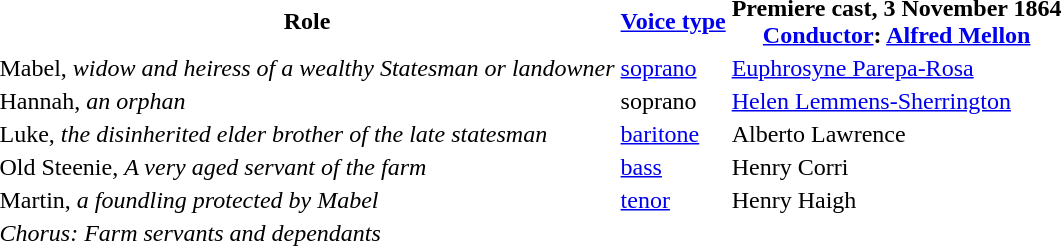<table>
<tr>
<th>Role</th>
<th><a href='#'>Voice type</a></th>
<th>Premiere cast, 3 November 1864<br><a href='#'>Conductor</a>: <a href='#'>Alfred Mellon</a></th>
</tr>
<tr>
<td>Mabel, <em>widow and heiress of a wealthy Statesman or landowner</em></td>
<td><a href='#'>soprano</a></td>
<td><a href='#'>Euphrosyne Parepa-Rosa</a></td>
</tr>
<tr>
<td>Hannah, <em>an orphan</em></td>
<td>soprano</td>
<td><a href='#'>Helen Lemmens-Sherrington</a></td>
</tr>
<tr>
<td>Luke, <em>the disinherited elder brother of the late statesman</em></td>
<td><a href='#'>baritone</a></td>
<td>Alberto Lawrence</td>
</tr>
<tr>
<td>Old Steenie, <em>A very aged servant of the farm</em></td>
<td><a href='#'>bass</a></td>
<td>Henry Corri</td>
</tr>
<tr>
<td>Martin, <em>a foundling protected by Mabel</em></td>
<td><a href='#'>tenor</a></td>
<td>Henry Haigh</td>
</tr>
<tr>
<td colspan="4"><em>Chorus: Farm servants and dependants</em></td>
</tr>
</table>
